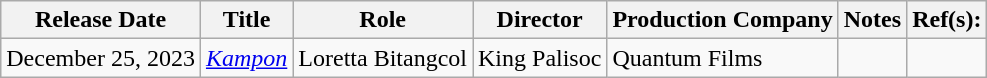<table class="wikitable">
<tr>
<th>Release Date</th>
<th>Title</th>
<th>Role</th>
<th>Director</th>
<th>Production Company</th>
<th>Notes</th>
<th>Ref(s):</th>
</tr>
<tr>
<td>December 25, 2023</td>
<td><em><a href='#'>Kampon</a></em></td>
<td>Loretta Bitangcol</td>
<td>King Palisoc</td>
<td>Quantum Films</td>
<td></td>
<td></td>
</tr>
</table>
